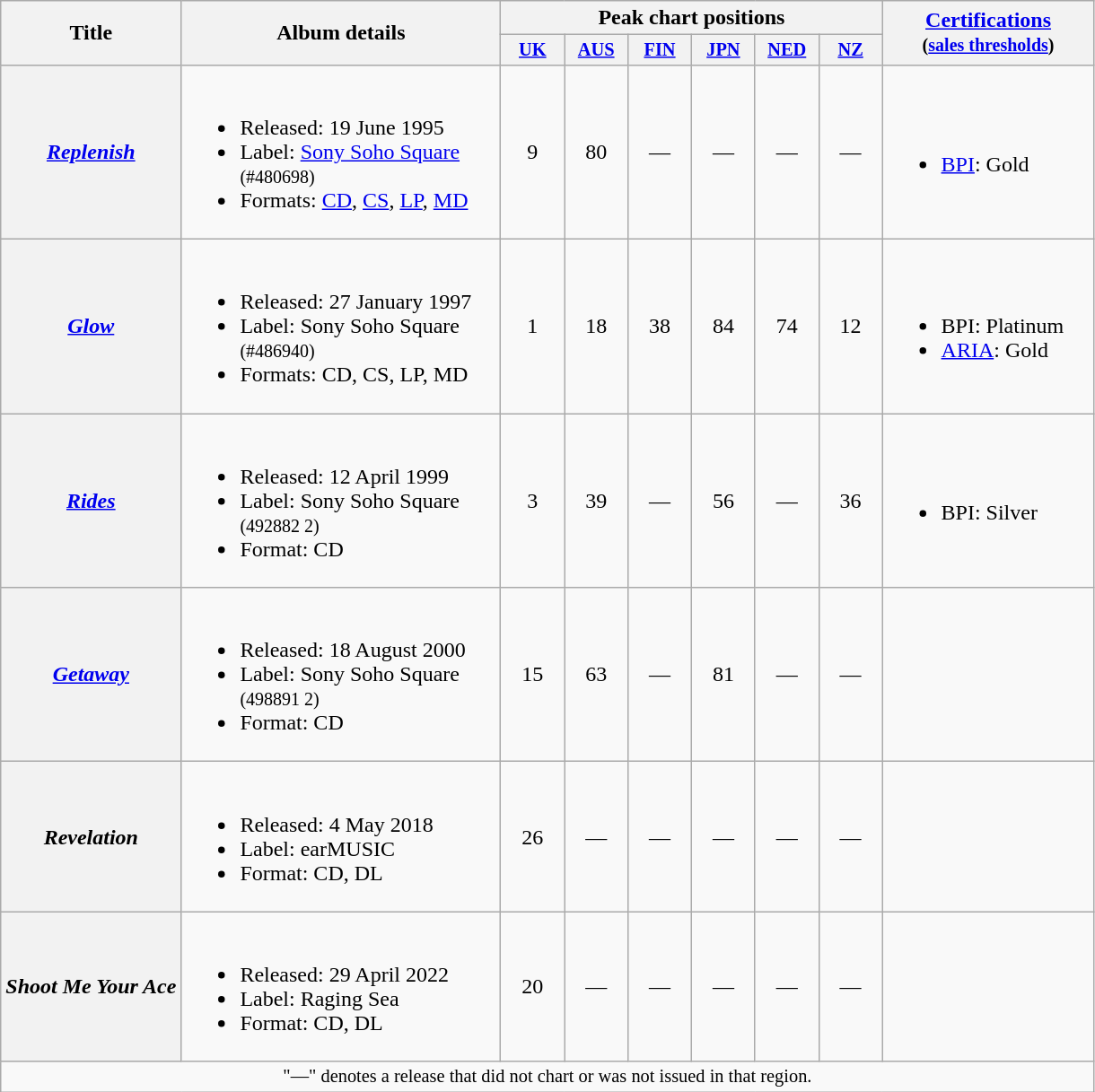<table class="wikitable plainrowheaders">
<tr>
<th rowspan="2">Title</th>
<th rowspan="2" width="230">Album details</th>
<th colspan="6">Peak chart positions</th>
<th rowspan="2" width="150"><a href='#'>Certifications</a><br><small>(<a href='#'>sales thresholds</a>)</small></th>
</tr>
<tr>
<th style="width:3em;font-size:85%"><a href='#'>UK</a><br></th>
<th style="width:3em;font-size:85%"><a href='#'>AUS</a><br></th>
<th style="width:3em;font-size:85%"><a href='#'>FIN</a><br></th>
<th style="width:3em;font-size:85%"><a href='#'>JPN</a><br></th>
<th style="width:3em;font-size:85%"><a href='#'>NED</a><br></th>
<th style="width:3em;font-size:85%"><a href='#'>NZ</a><br></th>
</tr>
<tr>
<th scope="row"><em><a href='#'>Replenish</a></em></th>
<td><br><ul><li>Released: 19 June 1995</li><li>Label: <a href='#'>Sony Soho Square</a> <small>(#480698)</small></li><li>Formats: <a href='#'>CD</a>, <a href='#'>CS</a>, <a href='#'>LP</a>, <a href='#'>MD</a></li></ul></td>
<td align="center">9</td>
<td align="center">80</td>
<td align="center">—</td>
<td align="center">—</td>
<td align="center">—</td>
<td align="center">—</td>
<td><br><ul><li><a href='#'>BPI</a>: Gold</li></ul></td>
</tr>
<tr>
<th scope="row"><em><a href='#'>Glow</a></em></th>
<td><br><ul><li>Released: 27 January 1997</li><li>Label: Sony Soho Square <small>(#486940)</small></li><li>Formats: CD, CS, LP, MD</li></ul></td>
<td align="center">1</td>
<td align="center">18</td>
<td align="center">38</td>
<td align="center">84</td>
<td align="center">74</td>
<td align="center">12</td>
<td><br><ul><li>BPI: Platinum</li><li><a href='#'>ARIA</a>: Gold</li></ul></td>
</tr>
<tr>
<th scope="row"><em><a href='#'>Rides</a></em></th>
<td><br><ul><li>Released: 12 April 1999</li><li>Label: Sony Soho Square <small>(492882 2)</small></li><li>Format: CD</li></ul></td>
<td align="center">3</td>
<td align="center">39</td>
<td align="center">—</td>
<td align="center">56</td>
<td align="center">—</td>
<td align="center">36</td>
<td><br><ul><li>BPI: Silver</li></ul></td>
</tr>
<tr>
<th scope="row"><em><a href='#'>Getaway</a></em></th>
<td><br><ul><li>Released: 18 August 2000</li><li>Label: Sony Soho Square <small>(498891 2)</small></li><li>Format: CD</li></ul></td>
<td align="center">15</td>
<td align="center">63</td>
<td align="center">—</td>
<td align="center">81</td>
<td align="center">—</td>
<td align="center">—</td>
<td></td>
</tr>
<tr>
<th scope="row"><em>Revelation</em></th>
<td><br><ul><li>Released: 4 May 2018</li><li>Label: earMUSIC</li><li>Format: CD, DL</li></ul></td>
<td align="center">26</td>
<td align="center">—</td>
<td align="center">—</td>
<td align="center">—</td>
<td align="center">—</td>
<td align="center">—</td>
<td></td>
</tr>
<tr>
<th scope="row"><em>Shoot Me Your Ace</em></th>
<td><br><ul><li>Released: 29 April 2022</li><li>Label: Raging Sea</li><li>Format: CD, DL</li></ul></td>
<td align="center">20</td>
<td align="center">—</td>
<td align="center">—</td>
<td align="center">—</td>
<td align="center">—</td>
<td align="center">—</td>
<td></td>
</tr>
<tr>
<td align="center" colspan="9" style="font-size: 85%">"—" denotes a release that did not chart or was not issued in that region.</td>
</tr>
</table>
